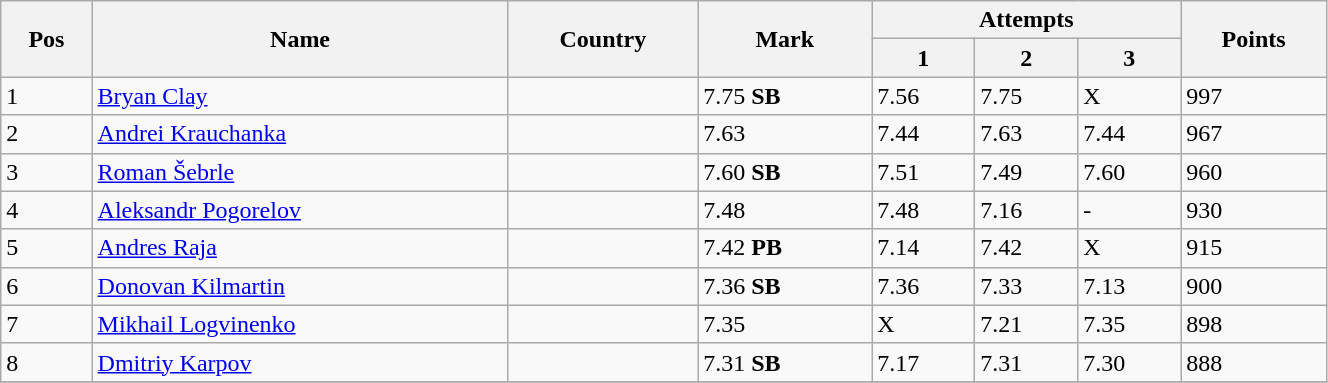<table class="wikitable" width=70%>
<tr>
<th rowspan=2>Pos</th>
<th rowspan=2>Name</th>
<th rowspan=2>Country</th>
<th rowspan=2>Mark</th>
<th colspan=3>Attempts</th>
<th rowspan=2>Points</th>
</tr>
<tr>
<th>1</th>
<th>2</th>
<th>3</th>
</tr>
<tr>
<td>1</td>
<td><a href='#'>Bryan Clay</a></td>
<td></td>
<td>7.75 <strong>SB</strong></td>
<td>7.56</td>
<td>7.75</td>
<td>X</td>
<td>997</td>
</tr>
<tr>
<td>2</td>
<td><a href='#'>Andrei Krauchanka</a></td>
<td></td>
<td>7.63</td>
<td>7.44</td>
<td>7.63</td>
<td>7.44</td>
<td>967</td>
</tr>
<tr>
<td>3</td>
<td><a href='#'>Roman Šebrle</a></td>
<td></td>
<td>7.60 <strong>SB</strong></td>
<td>7.51</td>
<td>7.49</td>
<td>7.60</td>
<td>960</td>
</tr>
<tr>
<td>4</td>
<td><a href='#'>Aleksandr Pogorelov</a></td>
<td></td>
<td>7.48</td>
<td>7.48</td>
<td>7.16</td>
<td>-</td>
<td>930</td>
</tr>
<tr>
<td>5</td>
<td><a href='#'>Andres Raja</a></td>
<td></td>
<td>7.42 <strong>PB</strong></td>
<td>7.14</td>
<td>7.42</td>
<td>X</td>
<td>915</td>
</tr>
<tr>
<td>6</td>
<td><a href='#'>Donovan Kilmartin</a></td>
<td></td>
<td>7.36 <strong>SB</strong></td>
<td>7.36</td>
<td>7.33</td>
<td>7.13</td>
<td>900</td>
</tr>
<tr>
<td>7</td>
<td><a href='#'>Mikhail Logvinenko</a></td>
<td></td>
<td>7.35</td>
<td>X</td>
<td>7.21</td>
<td>7.35</td>
<td>898</td>
</tr>
<tr>
<td>8</td>
<td><a href='#'>Dmitriy Karpov</a></td>
<td></td>
<td>7.31 <strong>SB</strong></td>
<td>7.17</td>
<td>7.31</td>
<td>7.30</td>
<td>888</td>
</tr>
<tr>
</tr>
</table>
